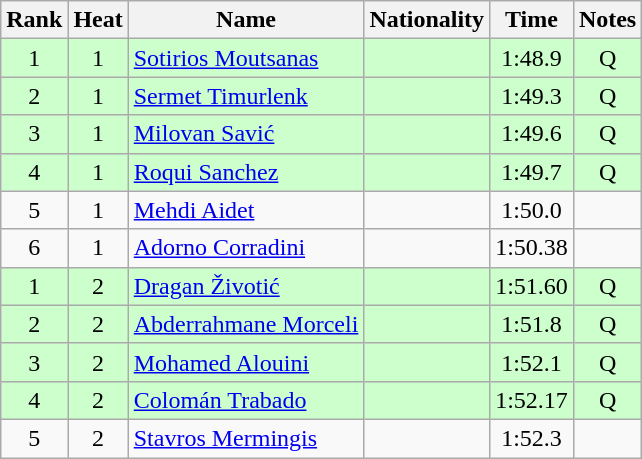<table class="wikitable sortable" style="text-align:center">
<tr>
<th>Rank</th>
<th>Heat</th>
<th>Name</th>
<th>Nationality</th>
<th>Time</th>
<th>Notes</th>
</tr>
<tr bgcolor=ccffcc>
<td>1</td>
<td>1</td>
<td align=left><a href='#'>Sotirios Moutsanas</a></td>
<td align=left></td>
<td>1:48.9</td>
<td>Q</td>
</tr>
<tr bgcolor=ccffcc>
<td>2</td>
<td>1</td>
<td align=left><a href='#'>Sermet Timurlenk</a></td>
<td align=left></td>
<td>1:49.3</td>
<td>Q</td>
</tr>
<tr bgcolor=ccffcc>
<td>3</td>
<td>1</td>
<td align=left><a href='#'>Milovan Savić</a></td>
<td align=left></td>
<td>1:49.6</td>
<td>Q</td>
</tr>
<tr bgcolor=ccffcc>
<td>4</td>
<td>1</td>
<td align=left><a href='#'>Roqui Sanchez</a></td>
<td align=left></td>
<td>1:49.7</td>
<td>Q</td>
</tr>
<tr>
<td>5</td>
<td>1</td>
<td align=left><a href='#'>Mehdi Aidet</a></td>
<td align=left></td>
<td>1:50.0</td>
<td></td>
</tr>
<tr>
<td>6</td>
<td>1</td>
<td align=left><a href='#'>Adorno Corradini</a></td>
<td align=left></td>
<td>1:50.38</td>
<td></td>
</tr>
<tr bgcolor=ccffcc>
<td>1</td>
<td>2</td>
<td align=left><a href='#'>Dragan Životić</a></td>
<td align=left></td>
<td>1:51.60</td>
<td>Q</td>
</tr>
<tr bgcolor=ccffcc>
<td>2</td>
<td>2</td>
<td align=left><a href='#'>Abderrahmane Morceli</a></td>
<td align=left></td>
<td>1:51.8</td>
<td>Q</td>
</tr>
<tr bgcolor=ccffcc>
<td>3</td>
<td>2</td>
<td align=left><a href='#'>Mohamed Alouini</a></td>
<td align=left></td>
<td>1:52.1</td>
<td>Q</td>
</tr>
<tr bgcolor=ccffcc>
<td>4</td>
<td>2</td>
<td align=left><a href='#'>Colomán Trabado</a></td>
<td align=left></td>
<td>1:52.17</td>
<td>Q</td>
</tr>
<tr>
<td>5</td>
<td>2</td>
<td align=left><a href='#'>Stavros Mermingis</a></td>
<td align=left></td>
<td>1:52.3</td>
<td></td>
</tr>
</table>
